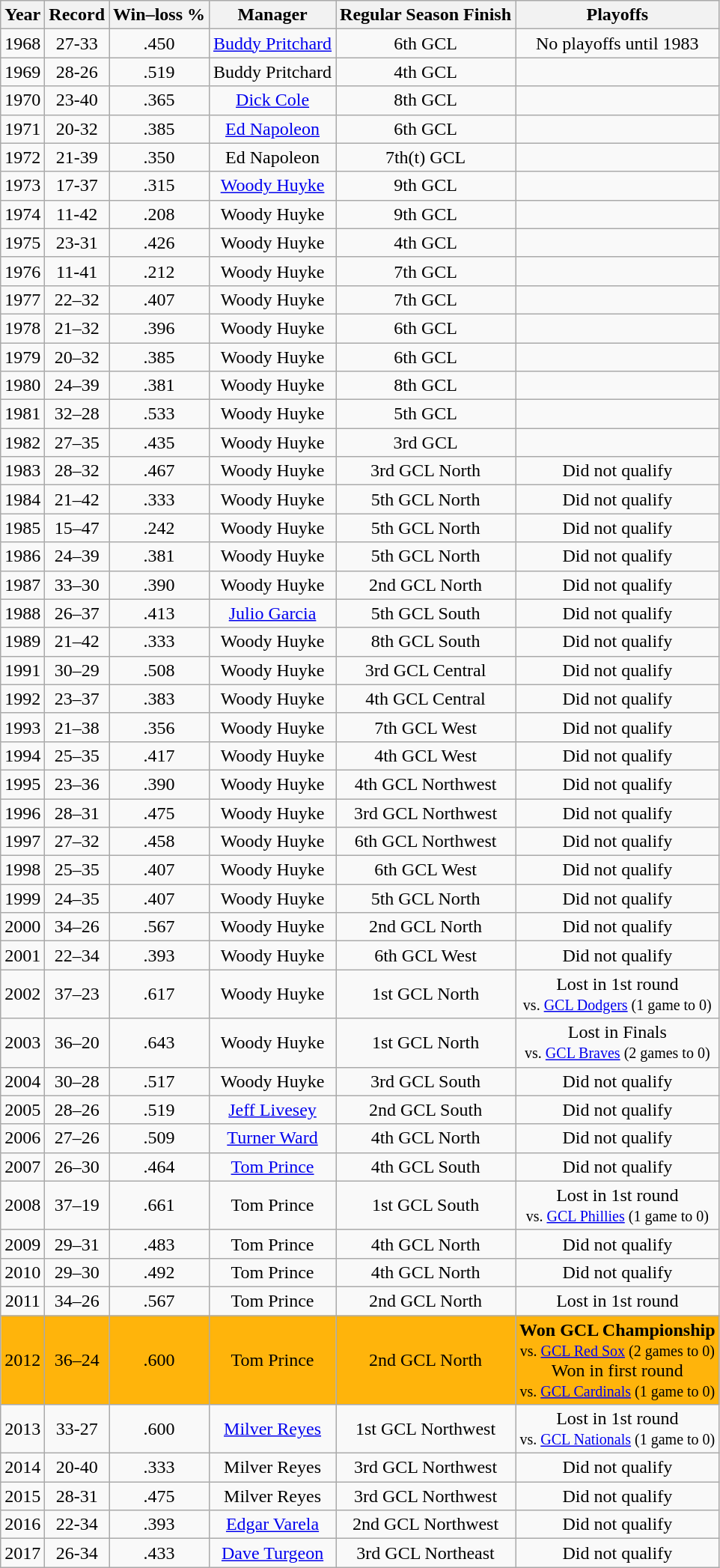<table class="wikitable">
<tr>
<th>Year</th>
<th>Record</th>
<th>Win–loss %</th>
<th>Manager</th>
<th>Regular Season Finish</th>
<th>Playoffs</th>
</tr>
<tr align=center>
<td>1968</td>
<td>27-33</td>
<td>.450</td>
<td><a href='#'>Buddy Pritchard</a></td>
<td>6th GCL</td>
<td>No playoffs until 1983</td>
</tr>
<tr align=center>
<td>1969</td>
<td>28-26</td>
<td>.519</td>
<td>Buddy Pritchard</td>
<td>4th GCL</td>
<td></td>
</tr>
<tr align=center>
<td>1970</td>
<td>23-40</td>
<td>.365</td>
<td><a href='#'>Dick Cole</a></td>
<td>8th GCL</td>
<td></td>
</tr>
<tr align=center>
<td>1971</td>
<td>20-32</td>
<td>.385</td>
<td><a href='#'>Ed Napoleon</a></td>
<td>6th GCL</td>
<td></td>
</tr>
<tr align=center>
<td>1972</td>
<td>21-39</td>
<td>.350</td>
<td>Ed Napoleon</td>
<td>7th(t) GCL</td>
<td></td>
</tr>
<tr align=center>
<td>1973</td>
<td>17-37</td>
<td>.315</td>
<td><a href='#'>Woody Huyke</a></td>
<td>9th GCL</td>
<td></td>
</tr>
<tr align=center>
<td>1974</td>
<td>11-42</td>
<td>.208</td>
<td>Woody Huyke</td>
<td>9th GCL</td>
<td></td>
</tr>
<tr align=center>
<td>1975</td>
<td>23-31</td>
<td>.426</td>
<td>Woody Huyke</td>
<td>4th GCL</td>
<td></td>
</tr>
<tr align=center>
<td>1976</td>
<td>11-41</td>
<td>.212</td>
<td>Woody Huyke</td>
<td>7th GCL</td>
<td></td>
</tr>
<tr align=center>
<td>1977</td>
<td>22–32</td>
<td>.407</td>
<td>Woody Huyke</td>
<td>7th GCL</td>
<td></td>
</tr>
<tr align=center>
<td>1978</td>
<td>21–32</td>
<td>.396</td>
<td>Woody Huyke</td>
<td>6th GCL</td>
<td></td>
</tr>
<tr align=center>
<td>1979</td>
<td>20–32</td>
<td>.385</td>
<td>Woody Huyke</td>
<td>6th GCL</td>
<td></td>
</tr>
<tr align=center>
<td>1980</td>
<td>24–39</td>
<td>.381</td>
<td>Woody Huyke</td>
<td>8th GCL</td>
<td></td>
</tr>
<tr align=center>
<td>1981</td>
<td>32–28</td>
<td>.533</td>
<td>Woody Huyke</td>
<td>5th GCL</td>
<td></td>
</tr>
<tr align=center>
<td>1982</td>
<td>27–35</td>
<td>.435</td>
<td>Woody Huyke</td>
<td>3rd GCL</td>
<td></td>
</tr>
<tr align=center>
<td>1983</td>
<td>28–32</td>
<td>.467</td>
<td>Woody Huyke</td>
<td>3rd GCL North</td>
<td>Did not qualify</td>
</tr>
<tr align=center>
<td>1984</td>
<td>21–42</td>
<td>.333</td>
<td>Woody Huyke</td>
<td>5th GCL North</td>
<td>Did not qualify</td>
</tr>
<tr align=center>
<td>1985</td>
<td>15–47</td>
<td>.242</td>
<td>Woody Huyke</td>
<td>5th GCL North</td>
<td>Did not qualify</td>
</tr>
<tr align=center>
<td>1986</td>
<td>24–39</td>
<td>.381</td>
<td>Woody Huyke</td>
<td>5th GCL North</td>
<td>Did not qualify</td>
</tr>
<tr align=center>
<td>1987</td>
<td>33–30</td>
<td>.390</td>
<td>Woody Huyke</td>
<td>2nd GCL North</td>
<td>Did not qualify</td>
</tr>
<tr align=center>
<td>1988</td>
<td>26–37</td>
<td>.413</td>
<td><a href='#'>Julio Garcia</a></td>
<td>5th GCL South</td>
<td>Did not qualify</td>
</tr>
<tr align=center>
<td>1989</td>
<td>21–42</td>
<td>.333</td>
<td>Woody Huyke</td>
<td>8th GCL South</td>
<td>Did not qualify</td>
</tr>
<tr align=center>
<td>1991</td>
<td>30–29</td>
<td>.508</td>
<td>Woody Huyke</td>
<td>3rd GCL Central</td>
<td>Did not qualify</td>
</tr>
<tr align=center>
<td>1992</td>
<td>23–37</td>
<td>.383</td>
<td>Woody Huyke</td>
<td>4th GCL Central</td>
<td>Did not qualify</td>
</tr>
<tr align=center>
<td>1993</td>
<td>21–38</td>
<td>.356</td>
<td>Woody Huyke</td>
<td>7th GCL West</td>
<td>Did not qualify</td>
</tr>
<tr align=center>
<td>1994</td>
<td>25–35</td>
<td>.417</td>
<td>Woody Huyke</td>
<td>4th GCL West</td>
<td>Did not qualify</td>
</tr>
<tr align=center>
<td>1995</td>
<td>23–36</td>
<td>.390</td>
<td>Woody Huyke</td>
<td>4th GCL Northwest</td>
<td>Did not qualify</td>
</tr>
<tr align=center>
<td>1996</td>
<td>28–31</td>
<td>.475</td>
<td>Woody Huyke</td>
<td>3rd GCL Northwest</td>
<td>Did not qualify</td>
</tr>
<tr align=center>
<td>1997</td>
<td>27–32</td>
<td>.458</td>
<td>Woody Huyke</td>
<td>6th GCL Northwest</td>
<td>Did not qualify</td>
</tr>
<tr align=center>
<td>1998</td>
<td>25–35</td>
<td>.407</td>
<td>Woody Huyke</td>
<td>6th GCL West</td>
<td>Did not qualify</td>
</tr>
<tr align=center>
<td>1999</td>
<td>24–35</td>
<td>.407</td>
<td>Woody Huyke</td>
<td>5th GCL North</td>
<td>Did not qualify</td>
</tr>
<tr align=center>
<td>2000</td>
<td>34–26</td>
<td>.567</td>
<td>Woody Huyke</td>
<td>2nd GCL North</td>
<td>Did not qualify</td>
</tr>
<tr align=center>
<td>2001</td>
<td>22–34</td>
<td>.393</td>
<td>Woody Huyke</td>
<td>6th GCL West</td>
<td>Did not qualify</td>
</tr>
<tr align=center>
<td>2002</td>
<td>37–23</td>
<td>.617</td>
<td>Woody Huyke</td>
<td>1st GCL North</td>
<td>Lost in 1st round<br><small>vs. <a href='#'>GCL Dodgers</a> (1 game to 0)</small></td>
</tr>
<tr align=center>
<td>2003</td>
<td>36–20</td>
<td>.643</td>
<td>Woody Huyke</td>
<td>1st GCL North</td>
<td>Lost in Finals<br><small>vs. <a href='#'>GCL Braves</a> (2 games to 0)</small></td>
</tr>
<tr align=center>
<td>2004</td>
<td>30–28</td>
<td>.517</td>
<td>Woody Huyke</td>
<td>3rd GCL South</td>
<td>Did not qualify</td>
</tr>
<tr align=center>
<td>2005</td>
<td>28–26</td>
<td>.519</td>
<td><a href='#'>Jeff Livesey</a></td>
<td>2nd GCL South</td>
<td>Did not qualify</td>
</tr>
<tr align=center>
<td>2006</td>
<td>27–26</td>
<td>.509</td>
<td><a href='#'>Turner Ward</a></td>
<td>4th GCL North</td>
<td>Did not qualify</td>
</tr>
<tr align=center>
<td>2007</td>
<td>26–30</td>
<td>.464</td>
<td><a href='#'>Tom Prince</a></td>
<td>4th GCL South</td>
<td>Did not qualify</td>
</tr>
<tr align=center>
<td>2008</td>
<td>37–19</td>
<td>.661</td>
<td>Tom Prince</td>
<td>1st GCL South</td>
<td>Lost in 1st round<br><small>vs. <a href='#'>GCL Phillies</a> (1 game to 0)</small></td>
</tr>
<tr align=center>
<td>2009</td>
<td>29–31</td>
<td>.483</td>
<td>Tom Prince</td>
<td>4th GCL North</td>
<td>Did not qualify</td>
</tr>
<tr align=center>
<td>2010</td>
<td>29–30</td>
<td>.492</td>
<td>Tom Prince</td>
<td>4th GCL North</td>
<td>Did not qualify</td>
</tr>
<tr align=center>
<td>2011</td>
<td>34–26</td>
<td>.567</td>
<td>Tom Prince</td>
<td>2nd GCL North</td>
<td>Lost in 1st round</td>
</tr>
<tr align=center bgcolor="#FFB40B">
<td>2012</td>
<td>36–24</td>
<td>.600</td>
<td>Tom Prince</td>
<td>2nd GCL North</td>
<td><strong>Won GCL Championship</strong><br><small>vs. <a href='#'>GCL Red Sox</a> (2 games to 0)</small><br>Won in first round<br><small>vs. <a href='#'>GCL Cardinals</a> (1 game to 0)</small></td>
</tr>
<tr align=center>
<td>2013</td>
<td>33-27</td>
<td>.600</td>
<td><a href='#'>Milver Reyes</a></td>
<td>1st GCL Northwest</td>
<td>Lost in 1st round<br><small>vs. <a href='#'>GCL Nationals</a> (1 game to 0)</small></td>
</tr>
<tr align=center>
<td>2014</td>
<td>20-40</td>
<td>.333</td>
<td>Milver Reyes</td>
<td>3rd GCL Northwest</td>
<td>Did not qualify</td>
</tr>
<tr align=center>
<td>2015</td>
<td>28-31</td>
<td>.475</td>
<td>Milver Reyes</td>
<td>3rd GCL Northwest</td>
<td>Did not qualify</td>
</tr>
<tr align=center>
<td>2016</td>
<td>22-34</td>
<td>.393</td>
<td><a href='#'>Edgar Varela</a></td>
<td>2nd GCL Northwest</td>
<td>Did not qualify</td>
</tr>
<tr align=center>
<td>2017</td>
<td>26-34</td>
<td>.433</td>
<td><a href='#'>Dave Turgeon</a></td>
<td>3rd GCL Northeast</td>
<td>Did not qualify</td>
</tr>
</table>
